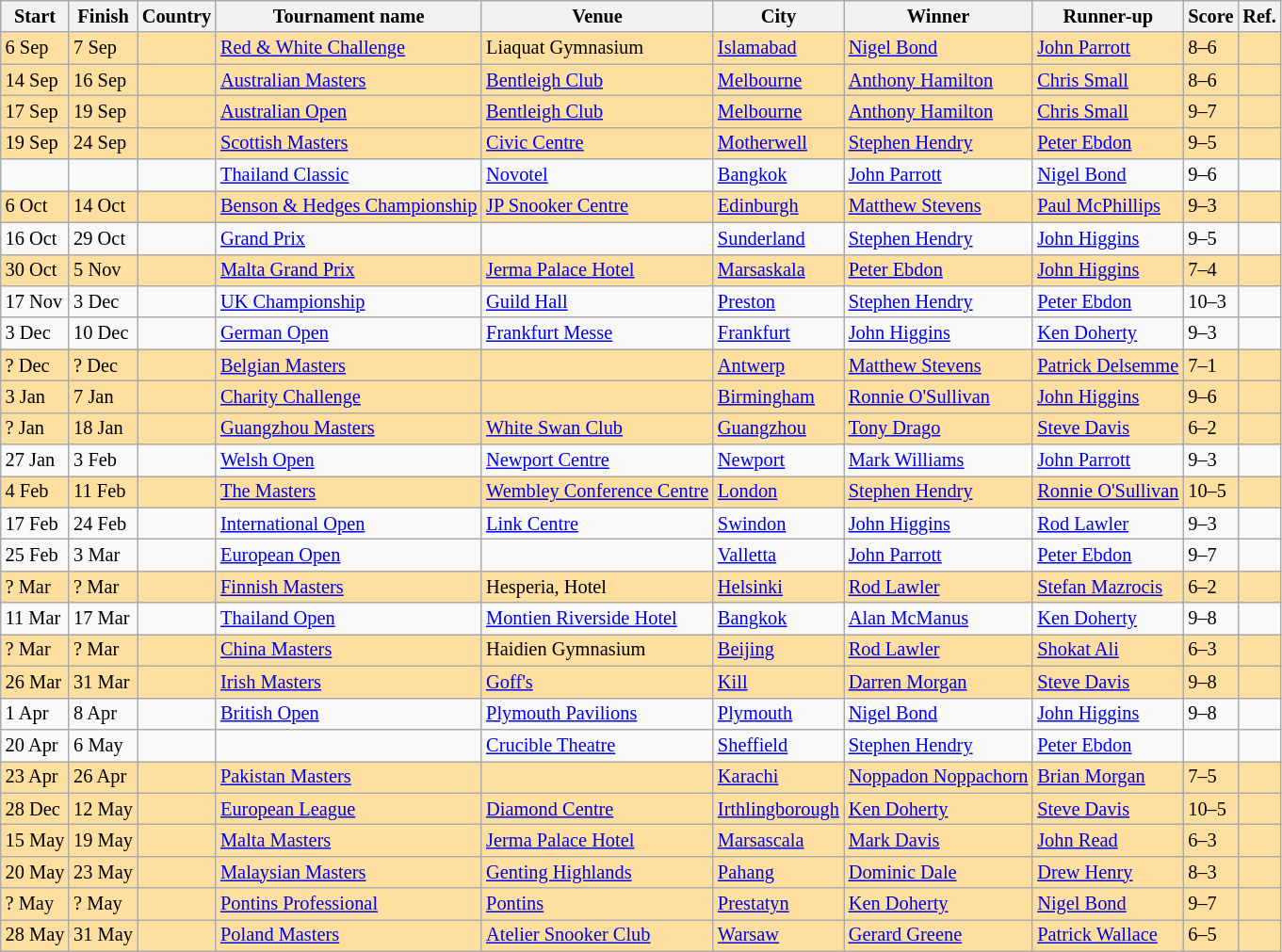<table class="wikitable sortable" style="font-size: 85%">
<tr>
<th>Start</th>
<th>Finish</th>
<th>Country</th>
<th>Tournament name</th>
<th>Venue</th>
<th>City</th>
<th>Winner</th>
<th>Runner-up</th>
<th>Score</th>
<th>Ref.</th>
</tr>
<tr bgcolor="#ffdf9f">
<td>6 Sep</td>
<td>7 Sep</td>
<td></td>
<td><a href='#'>Red & White Challenge</a></td>
<td>Liaquat Gymnasium</td>
<td><a href='#'>Islamabad</a></td>
<td> <a href='#'>Nigel Bond</a></td>
<td> <a href='#'>John Parrott</a></td>
<td>8–6</td>
<td></td>
</tr>
<tr bgcolor="#ffdf9f">
<td>14 Sep</td>
<td>16 Sep</td>
<td></td>
<td><a href='#'>Australian Masters</a></td>
<td><a href='#'>Bentleigh Club</a></td>
<td><a href='#'>Melbourne</a></td>
<td> <a href='#'>Anthony Hamilton</a></td>
<td> <a href='#'>Chris Small</a></td>
<td>8–6</td>
<td></td>
</tr>
<tr bgcolor="#ffdf9f">
<td>17 Sep</td>
<td>19 Sep</td>
<td></td>
<td><a href='#'>Australian Open</a></td>
<td><a href='#'>Bentleigh Club</a></td>
<td><a href='#'>Melbourne</a></td>
<td> <a href='#'>Anthony Hamilton</a></td>
<td> <a href='#'>Chris Small</a></td>
<td>9–7</td>
<td></td>
</tr>
<tr bgcolor="#ffdf9f">
<td>19 Sep</td>
<td>24 Sep</td>
<td></td>
<td><a href='#'>Scottish Masters</a></td>
<td><a href='#'>Civic Centre</a></td>
<td><a href='#'>Motherwell</a></td>
<td> <a href='#'>Stephen Hendry</a></td>
<td> <a href='#'>Peter Ebdon</a></td>
<td>9–5</td>
<td></td>
</tr>
<tr>
<td></td>
<td></td>
<td></td>
<td><a href='#'>Thailand Classic</a></td>
<td><a href='#'>Novotel</a></td>
<td><a href='#'>Bangkok</a></td>
<td> <a href='#'>John Parrott</a></td>
<td> <a href='#'>Nigel Bond</a></td>
<td>9–6</td>
<td></td>
</tr>
<tr bgcolor="#ffdf9f">
<td>6 Oct</td>
<td>14 Oct</td>
<td></td>
<td><a href='#'>Benson & Hedges Championship</a></td>
<td><a href='#'>JP Snooker Centre</a></td>
<td><a href='#'>Edinburgh</a></td>
<td> <a href='#'>Matthew Stevens</a></td>
<td> <a href='#'>Paul McPhillips</a></td>
<td>9–3</td>
<td></td>
</tr>
<tr>
<td>16 Oct</td>
<td>29 Oct</td>
<td></td>
<td><a href='#'>Grand Prix</a></td>
<td></td>
<td><a href='#'>Sunderland</a></td>
<td> <a href='#'>Stephen Hendry</a></td>
<td> <a href='#'>John Higgins</a></td>
<td>9–5</td>
<td></td>
</tr>
<tr bgcolor="#ffdf9f">
<td>30 Oct</td>
<td>5 Nov</td>
<td></td>
<td><a href='#'>Malta Grand Prix</a></td>
<td><a href='#'>Jerma Palace Hotel</a></td>
<td><a href='#'>Marsaskala</a></td>
<td> <a href='#'>Peter Ebdon</a></td>
<td> <a href='#'>John Higgins</a></td>
<td>7–4</td>
<td></td>
</tr>
<tr>
<td>17 Nov</td>
<td>3 Dec</td>
<td></td>
<td><a href='#'>UK Championship</a></td>
<td><a href='#'>Guild Hall</a></td>
<td><a href='#'>Preston</a></td>
<td> <a href='#'>Stephen Hendry</a></td>
<td> <a href='#'>Peter Ebdon</a></td>
<td>10–3</td>
<td></td>
</tr>
<tr>
<td>3 Dec</td>
<td>10 Dec</td>
<td></td>
<td><a href='#'>German Open</a></td>
<td><a href='#'>Frankfurt Messe</a></td>
<td><a href='#'>Frankfurt</a></td>
<td> <a href='#'>John Higgins</a></td>
<td> <a href='#'>Ken Doherty</a></td>
<td>9–3</td>
<td></td>
</tr>
<tr bgcolor="#ffdf9f">
<td>? Dec</td>
<td>? Dec</td>
<td></td>
<td><a href='#'>Belgian Masters</a></td>
<td></td>
<td><a href='#'>Antwerp</a></td>
<td> <a href='#'>Matthew Stevens</a></td>
<td> <a href='#'>Patrick Delsemme</a></td>
<td>7–1</td>
<td></td>
</tr>
<tr bgcolor="#ffdf9f">
<td>3 Jan</td>
<td>7 Jan</td>
<td></td>
<td><a href='#'>Charity Challenge</a></td>
<td></td>
<td><a href='#'>Birmingham</a></td>
<td> <a href='#'>Ronnie O'Sullivan</a></td>
<td> <a href='#'>John Higgins</a></td>
<td>9–6</td>
<td></td>
</tr>
<tr bgcolor="#ffdf9f">
<td>? Jan</td>
<td>18 Jan</td>
<td></td>
<td><a href='#'>Guangzhou Masters</a></td>
<td><a href='#'>White Swan Club</a></td>
<td><a href='#'>Guangzhou</a></td>
<td> <a href='#'>Tony Drago</a></td>
<td> <a href='#'>Steve Davis</a></td>
<td>6–2</td>
<td></td>
</tr>
<tr>
<td>27 Jan</td>
<td>3 Feb</td>
<td></td>
<td><a href='#'>Welsh Open</a></td>
<td><a href='#'>Newport Centre</a></td>
<td><a href='#'>Newport</a></td>
<td> <a href='#'>Mark Williams</a></td>
<td> <a href='#'>John Parrott</a></td>
<td>9–3</td>
<td></td>
</tr>
<tr bgcolor="#ffdf9f">
<td>4 Feb</td>
<td>11 Feb</td>
<td></td>
<td><a href='#'>The Masters</a></td>
<td><a href='#'>Wembley Conference Centre</a></td>
<td><a href='#'>London</a></td>
<td> <a href='#'>Stephen Hendry</a></td>
<td> <a href='#'>Ronnie O'Sullivan</a></td>
<td>10–5</td>
<td></td>
</tr>
<tr>
<td>17 Feb</td>
<td>24 Feb</td>
<td></td>
<td><a href='#'>International Open</a></td>
<td><a href='#'>Link Centre</a></td>
<td><a href='#'>Swindon</a></td>
<td> <a href='#'>John Higgins</a></td>
<td> <a href='#'>Rod Lawler</a></td>
<td>9–3</td>
<td></td>
</tr>
<tr>
<td>25 Feb</td>
<td>3 Mar</td>
<td></td>
<td><a href='#'>European Open</a></td>
<td></td>
<td><a href='#'>Valletta</a></td>
<td> <a href='#'>John Parrott</a></td>
<td> <a href='#'>Peter Ebdon</a></td>
<td>9–7</td>
<td></td>
</tr>
<tr bgcolor="#ffdf9f">
<td>? Mar</td>
<td>? Mar</td>
<td></td>
<td><a href='#'>Finnish Masters</a></td>
<td>Hesperia, Hotel</td>
<td><a href='#'>Helsinki</a></td>
<td> <a href='#'>Rod Lawler</a></td>
<td> <a href='#'>Stefan Mazrocis</a></td>
<td>6–2</td>
<td></td>
</tr>
<tr>
<td>11 Mar</td>
<td>17 Mar</td>
<td></td>
<td><a href='#'>Thailand Open</a></td>
<td><a href='#'>Montien Riverside Hotel</a></td>
<td><a href='#'>Bangkok</a></td>
<td> <a href='#'>Alan McManus</a></td>
<td> <a href='#'>Ken Doherty</a></td>
<td>9–8</td>
<td></td>
</tr>
<tr bgcolor="#ffdf9f">
<td>? Mar</td>
<td>? Mar</td>
<td></td>
<td><a href='#'>China Masters</a></td>
<td>Haidien Gymnasium</td>
<td><a href='#'>Beijing</a></td>
<td> <a href='#'>Rod Lawler</a></td>
<td> <a href='#'>Shokat Ali</a></td>
<td>6–3</td>
<td></td>
</tr>
<tr bgcolor="#ffdf9f">
<td>26 Mar</td>
<td>31 Mar</td>
<td></td>
<td><a href='#'>Irish Masters</a></td>
<td><a href='#'>Goff's</a></td>
<td><a href='#'>Kill</a></td>
<td> <a href='#'>Darren Morgan</a></td>
<td> <a href='#'>Steve Davis</a></td>
<td>9–8</td>
<td></td>
</tr>
<tr>
<td>1 Apr</td>
<td>8 Apr</td>
<td></td>
<td><a href='#'>British Open</a></td>
<td><a href='#'>Plymouth Pavilions</a></td>
<td><a href='#'>Plymouth</a></td>
<td> <a href='#'>Nigel Bond</a></td>
<td> <a href='#'>John Higgins</a></td>
<td>9–8</td>
<td></td>
</tr>
<tr>
<td>20 Apr</td>
<td>6 May</td>
<td></td>
<td></td>
<td><a href='#'>Crucible Theatre</a></td>
<td><a href='#'>Sheffield</a></td>
<td> <a href='#'>Stephen Hendry</a></td>
<td> <a href='#'>Peter Ebdon</a></td>
<td></td>
<td></td>
</tr>
<tr bgcolor="#ffdf9f">
<td>23 Apr</td>
<td>26 Apr</td>
<td></td>
<td><a href='#'>Pakistan Masters</a></td>
<td></td>
<td><a href='#'>Karachi</a></td>
<td> <a href='#'>Noppadon Noppachorn</a></td>
<td> <a href='#'>Brian Morgan</a></td>
<td>7–5</td>
<td></td>
</tr>
<tr bgcolor="#ffdf9f">
<td>28 Dec</td>
<td>12 May</td>
<td></td>
<td><a href='#'>European League</a></td>
<td><a href='#'>Diamond Centre</a></td>
<td><a href='#'>Irthlingborough</a></td>
<td> <a href='#'>Ken Doherty</a></td>
<td> <a href='#'>Steve Davis</a></td>
<td>10–5</td>
<td></td>
</tr>
<tr bgcolor="#ffdf9f">
<td>15 May</td>
<td>19 May</td>
<td></td>
<td><a href='#'>Malta Masters</a></td>
<td><a href='#'>Jerma Palace Hotel</a></td>
<td><a href='#'>Marsascala</a></td>
<td> <a href='#'>Mark Davis</a></td>
<td> <a href='#'>John Read</a></td>
<td>6–3</td>
<td></td>
</tr>
<tr bgcolor="#ffdf9f">
<td>20 May</td>
<td>23 May</td>
<td></td>
<td><a href='#'>Malaysian Masters</a></td>
<td><a href='#'>Genting Highlands</a></td>
<td><a href='#'>Pahang</a></td>
<td> <a href='#'>Dominic Dale</a></td>
<td> <a href='#'>Drew Henry</a></td>
<td>8–3</td>
<td></td>
</tr>
<tr bgcolor="#ffdf9f">
<td>? May</td>
<td>? May</td>
<td></td>
<td><a href='#'>Pontins Professional</a></td>
<td><a href='#'>Pontins</a></td>
<td><a href='#'>Prestatyn</a></td>
<td> <a href='#'>Ken Doherty</a></td>
<td> <a href='#'>Nigel Bond</a></td>
<td>9–7</td>
<td></td>
</tr>
<tr bgcolor="#ffdf9f">
<td>28 May</td>
<td>31 May</td>
<td></td>
<td><a href='#'>Poland Masters</a></td>
<td><a href='#'>Atelier Snooker Club</a></td>
<td><a href='#'>Warsaw</a></td>
<td> <a href='#'>Gerard Greene</a></td>
<td> <a href='#'>Patrick Wallace</a></td>
<td>6–5</td>
<td></td>
</tr>
</table>
